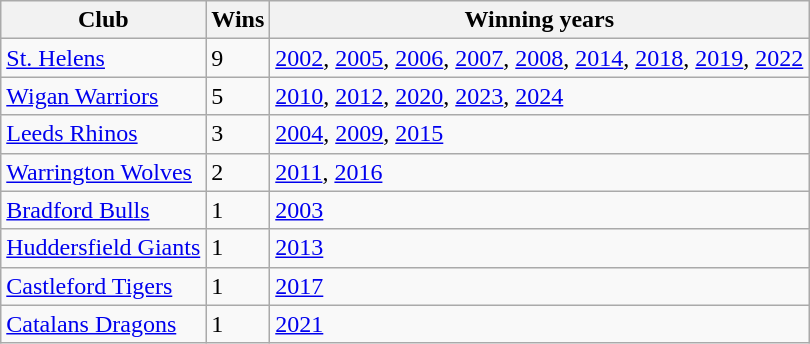<table class="wikitable" style="text-align:left; margin-left:1em;">
<tr>
<th>Club</th>
<th>Wins</th>
<th>Winning years</th>
</tr>
<tr>
<td align="left"> <a href='#'>St. Helens</a></td>
<td>9</td>
<td><a href='#'>2002</a>, <a href='#'>2005</a>, <a href='#'>2006</a>, <a href='#'>2007</a>, <a href='#'>2008</a>, <a href='#'>2014</a>, <a href='#'>2018</a>, <a href='#'>2019</a>, <a href='#'>2022</a></td>
</tr>
<tr>
<td align="left"> <a href='#'>Wigan Warriors</a></td>
<td>5</td>
<td><a href='#'>2010</a>, <a href='#'>2012</a>, <a href='#'>2020</a>, <a href='#'>2023</a>, <a href='#'>2024</a></td>
</tr>
<tr>
<td align="left"> <a href='#'>Leeds Rhinos</a></td>
<td>3</td>
<td><a href='#'>2004</a>, <a href='#'>2009</a>, <a href='#'>2015</a></td>
</tr>
<tr>
<td align="left"> <a href='#'>Warrington Wolves</a></td>
<td>2</td>
<td><a href='#'>2011</a>, <a href='#'>2016</a></td>
</tr>
<tr>
<td align="left"> <a href='#'>Bradford Bulls</a></td>
<td>1</td>
<td><a href='#'>2003</a></td>
</tr>
<tr>
<td align="left"> <a href='#'>Huddersfield Giants</a></td>
<td>1</td>
<td><a href='#'>2013</a></td>
</tr>
<tr>
<td align="left"> <a href='#'>Castleford Tigers</a></td>
<td>1</td>
<td><a href='#'>2017</a></td>
</tr>
<tr>
<td align="left"> <a href='#'>Catalans Dragons</a></td>
<td>1</td>
<td><a href='#'>2021</a></td>
</tr>
</table>
